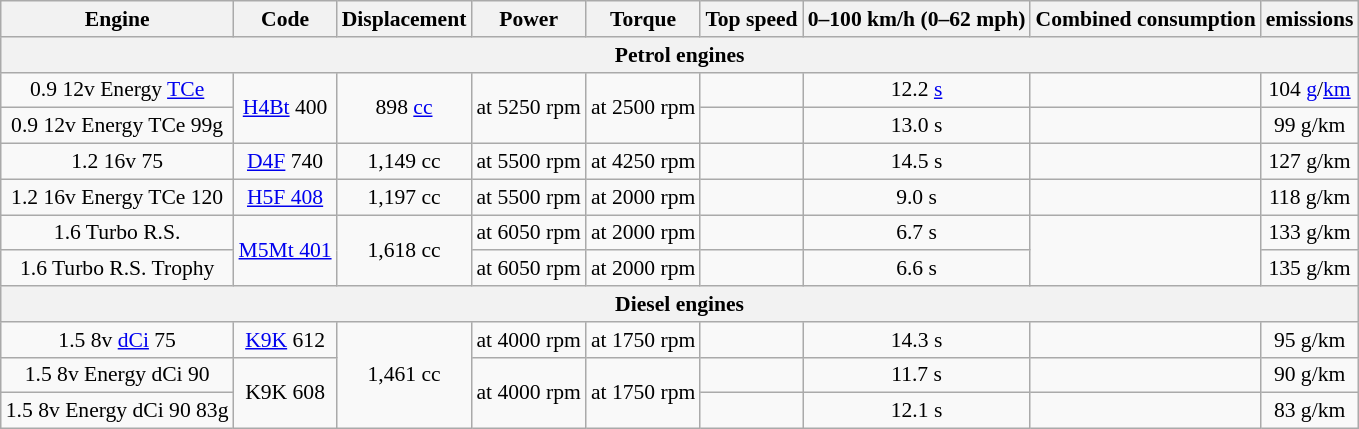<table class="wikitable" style="text-align:center; font-size:90%;">
<tr>
<th>Engine</th>
<th>Code</th>
<th>Displacement</th>
<th>Power</th>
<th>Torque</th>
<th>Top speed</th>
<th>0–100 km/h (0–62 mph)</th>
<th>Combined consumption</th>
<th> emissions</th>
</tr>
<tr>
<th colspan="11">Petrol engines</th>
</tr>
<tr>
<td>0.9 12v Energy <a href='#'>TCe</a></td>
<td rowspan="2"><a href='#'>H4Bt</a> 400</td>
<td rowspan="2">898 <a href='#'>cc</a></td>
<td rowspan="2"> at 5250 rpm</td>
<td rowspan="2"> at 2500 rpm</td>
<td></td>
<td>12.2 <a href='#'>s</a></td>
<td></td>
<td>104 <a href='#'>g</a>/<a href='#'>km</a></td>
</tr>
<tr>
<td>0.9 12v Energy TCe 99g</td>
<td></td>
<td>13.0 s</td>
<td></td>
<td>99 g/km</td>
</tr>
<tr>
<td>1.2 16v 75</td>
<td><a href='#'>D4F</a> 740</td>
<td>1,149 cc</td>
<td> at 5500 rpm</td>
<td> at 4250 rpm</td>
<td></td>
<td>14.5 s</td>
<td></td>
<td>127 g/km</td>
</tr>
<tr>
<td>1.2 16v Energy TCe 120</td>
<td><a href='#'>H5F 408</a></td>
<td>1,197 cc</td>
<td> at 5500 rpm</td>
<td> at 2000 rpm</td>
<td></td>
<td>9.0 s</td>
<td></td>
<td>118 g/km</td>
</tr>
<tr>
<td>1.6 Turbo R.S.</td>
<td rowspan="2"><a href='#'>M5Mt 401</a></td>
<td rowspan="2">1,618 cc</td>
<td> at 6050 rpm</td>
<td> at 2000 rpm</td>
<td></td>
<td>6.7 s</td>
<td rowspan="2"></td>
<td>133 g/km</td>
</tr>
<tr>
<td>1.6 Turbo R.S. Trophy</td>
<td> at 6050 rpm</td>
<td> at 2000 rpm</td>
<td></td>
<td>6.6 s</td>
<td>135 g/km</td>
</tr>
<tr>
<th colspan="9">Diesel engines</th>
</tr>
<tr>
<td>1.5 8v <a href='#'>dCi</a> 75</td>
<td><a href='#'>K9K</a> 612</td>
<td rowspan="3">1,461 cc</td>
<td> at 4000 rpm</td>
<td> at 1750 rpm</td>
<td></td>
<td>14.3 s</td>
<td></td>
<td>95 g/km</td>
</tr>
<tr>
<td>1.5 8v Energy dCi 90</td>
<td rowspan="2">K9K 608</td>
<td rowspan="2"> at 4000 rpm</td>
<td rowspan="2"> at 1750 rpm</td>
<td></td>
<td>11.7 s</td>
<td></td>
<td>90 g/km</td>
</tr>
<tr>
<td>1.5 8v Energy dCi 90 83g</td>
<td></td>
<td>12.1 s</td>
<td></td>
<td>83 g/km</td>
</tr>
</table>
